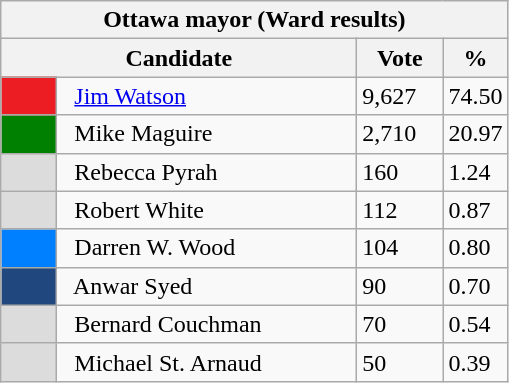<table class="wikitable">
<tr>
<th colspan="4">Ottawa mayor (Ward results)</th>
</tr>
<tr>
<th bgcolor="#DDDDFF" width="230px" colspan="2">Candidate</th>
<th bgcolor="#DDDDFF" width="50px">Vote</th>
<th bgcolor="#DDDDFF" width="30px">%</th>
</tr>
<tr>
<td bgcolor=#ED1D24 width="30px"> </td>
<td>  <a href='#'>Jim Watson</a></td>
<td>9,627</td>
<td>74.50</td>
</tr>
<tr>
<td bgcolor=#008000 width="30px"> </td>
<td>  Mike Maguire</td>
<td>2,710</td>
<td>20.97</td>
</tr>
<tr>
<td bgcolor=#DCDCDC width="30px"> </td>
<td>  Rebecca Pyrah</td>
<td>160</td>
<td>1.24</td>
</tr>
<tr>
<td bgcolor=#DCDCDC width="30px"> </td>
<td>  Robert White</td>
<td>112</td>
<td>0.87</td>
</tr>
<tr>
<td bgcolor=#007FFF width="30px"> </td>
<td>  Darren W. Wood</td>
<td>104</td>
<td>0.80</td>
</tr>
<tr>
<td bgcolor=#20487E width="30px"> </td>
<td>  Anwar Syed</td>
<td>90</td>
<td>0.70</td>
</tr>
<tr>
<td bgcolor=#DCDCDC width="30px"> </td>
<td>  Bernard Couchman</td>
<td>70</td>
<td>0.54</td>
</tr>
<tr>
<td bgcolor=#DCDCDC width="30px"> </td>
<td>  Michael St. Arnaud</td>
<td>50</td>
<td>0.39</td>
</tr>
</table>
